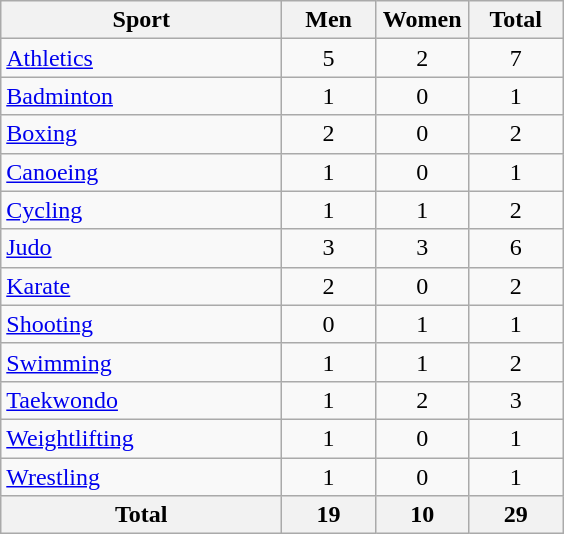<table class="wikitable sortable" style="text-align:center;">
<tr>
<th width=180>Sport</th>
<th width=55>Men</th>
<th width=55>Women</th>
<th width=55>Total</th>
</tr>
<tr>
<td align=left><a href='#'>Athletics</a></td>
<td>5</td>
<td>2</td>
<td>7</td>
</tr>
<tr>
<td align=left><a href='#'>Badminton</a></td>
<td>1</td>
<td>0</td>
<td>1</td>
</tr>
<tr>
<td align=left><a href='#'>Boxing</a></td>
<td>2</td>
<td>0</td>
<td>2</td>
</tr>
<tr>
<td align=left><a href='#'>Canoeing</a></td>
<td>1</td>
<td>0</td>
<td>1</td>
</tr>
<tr>
<td align=left><a href='#'>Cycling</a></td>
<td>1</td>
<td>1</td>
<td>2</td>
</tr>
<tr>
<td align=left><a href='#'>Judo</a></td>
<td>3</td>
<td>3</td>
<td>6</td>
</tr>
<tr>
<td align=left><a href='#'>Karate</a></td>
<td>2</td>
<td>0</td>
<td>2</td>
</tr>
<tr>
<td align=left><a href='#'>Shooting</a></td>
<td>0</td>
<td>1</td>
<td>1</td>
</tr>
<tr>
<td align=left><a href='#'>Swimming</a></td>
<td>1</td>
<td>1</td>
<td>2</td>
</tr>
<tr>
<td align=left><a href='#'>Taekwondo</a></td>
<td>1</td>
<td>2</td>
<td>3</td>
</tr>
<tr>
<td align=left><a href='#'>Weightlifting</a></td>
<td>1</td>
<td>0</td>
<td>1</td>
</tr>
<tr>
<td align=left><a href='#'>Wrestling</a></td>
<td>1</td>
<td>0</td>
<td>1</td>
</tr>
<tr>
<th>Total</th>
<th>19</th>
<th>10</th>
<th>29</th>
</tr>
</table>
